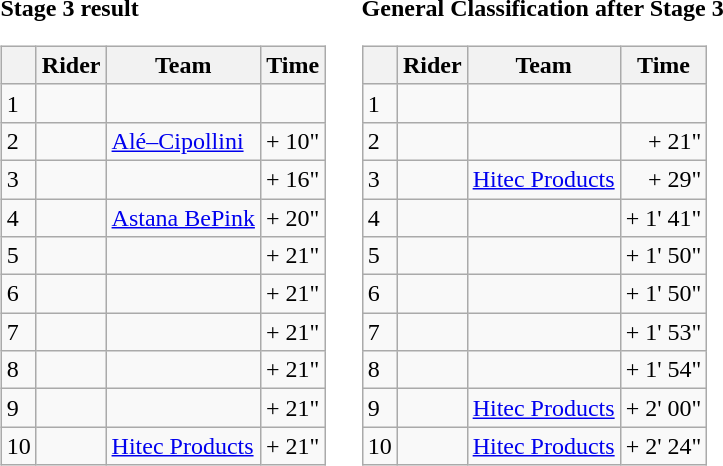<table>
<tr>
<td><strong>Stage 3 result</strong><br><table class="wikitable">
<tr>
<th></th>
<th>Rider</th>
<th>Team</th>
<th>Time</th>
</tr>
<tr>
<td>1</td>
<td></td>
<td></td>
<td align="right"></td>
</tr>
<tr>
<td>2</td>
<td></td>
<td><a href='#'>Alé–Cipollini</a></td>
<td align="right">+ 10"</td>
</tr>
<tr>
<td>3</td>
<td></td>
<td></td>
<td align="right">+ 16"</td>
</tr>
<tr>
<td>4</td>
<td></td>
<td><a href='#'>Astana BePink</a></td>
<td align="right">+ 20"</td>
</tr>
<tr>
<td>5</td>
<td></td>
<td></td>
<td align="right">+ 21"</td>
</tr>
<tr>
<td>6</td>
<td></td>
<td></td>
<td align="right">+ 21"</td>
</tr>
<tr>
<td>7</td>
<td></td>
<td></td>
<td align="right">+ 21"</td>
</tr>
<tr>
<td>8</td>
<td></td>
<td></td>
<td align="right">+ 21"</td>
</tr>
<tr>
<td>9</td>
<td></td>
<td></td>
<td align="right">+ 21"</td>
</tr>
<tr>
<td>10</td>
<td></td>
<td><a href='#'>Hitec Products</a></td>
<td align="right">+ 21"</td>
</tr>
</table>
</td>
<td></td>
<td><strong>General Classification after Stage 3</strong><br><table class="wikitable">
<tr>
<th></th>
<th>Rider</th>
<th>Team</th>
<th>Time</th>
</tr>
<tr>
<td>1</td>
<td> </td>
<td></td>
<td align="right"></td>
</tr>
<tr>
<td>2</td>
<td></td>
<td></td>
<td align="right">+ 21"</td>
</tr>
<tr>
<td>3</td>
<td></td>
<td><a href='#'>Hitec Products</a></td>
<td align="right">+ 29"</td>
</tr>
<tr>
<td>4</td>
<td></td>
<td></td>
<td align="right">+ 1' 41"</td>
</tr>
<tr>
<td>5</td>
<td></td>
<td></td>
<td align="right">+ 1' 50"</td>
</tr>
<tr>
<td>6</td>
<td></td>
<td></td>
<td align="right">+ 1' 50"</td>
</tr>
<tr>
<td>7</td>
<td></td>
<td></td>
<td align="right">+ 1' 53"</td>
</tr>
<tr>
<td>8</td>
<td></td>
<td></td>
<td align="right">+ 1' 54"</td>
</tr>
<tr>
<td>9</td>
<td></td>
<td><a href='#'>Hitec Products</a></td>
<td align="right">+ 2' 00"</td>
</tr>
<tr>
<td>10</td>
<td></td>
<td><a href='#'>Hitec Products</a></td>
<td align="right">+ 2' 24"</td>
</tr>
</table>
</td>
</tr>
</table>
